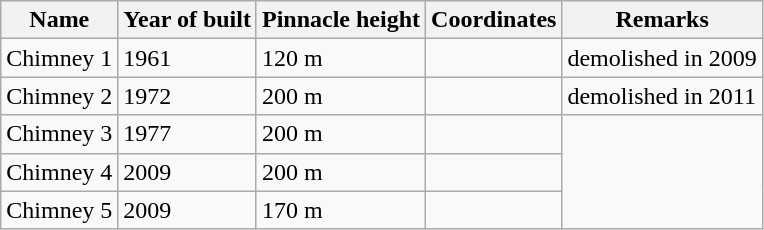<table class="wikitable">
<tr>
<th>Name</th>
<th>Year of built</th>
<th>Pinnacle height</th>
<th>Coordinates</th>
<th>Remarks</th>
</tr>
<tr>
<td>Chimney 1</td>
<td>1961</td>
<td>120 m</td>
<td></td>
<td>demolished in 2009</td>
</tr>
<tr>
<td>Chimney 2</td>
<td>1972</td>
<td>200 m</td>
<td></td>
<td>demolished in 2011</td>
</tr>
<tr>
<td>Chimney 3</td>
<td>1977</td>
<td>200 m</td>
<td></td>
</tr>
<tr>
<td>Chimney 4</td>
<td>2009</td>
<td>200 m</td>
<td></td>
</tr>
<tr>
<td>Chimney 5</td>
<td>2009</td>
<td>170 m</td>
<td></td>
</tr>
</table>
